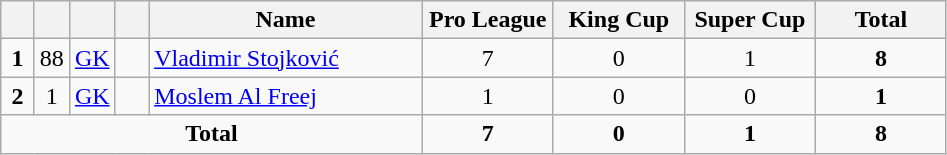<table class="wikitable" style="text-align:center">
<tr>
<th width=15></th>
<th width=15></th>
<th width=15></th>
<th width=15></th>
<th width=175>Name</th>
<th width=80>Pro League</th>
<th width=80>King Cup</th>
<th width=80>Super Cup</th>
<th width=80>Total</th>
</tr>
<tr>
<td><strong>1</strong></td>
<td>88</td>
<td><a href='#'>GK</a></td>
<td></td>
<td align=left><a href='#'>Vladimir Stojković</a></td>
<td>7</td>
<td>0</td>
<td>1</td>
<td><strong>8</strong></td>
</tr>
<tr>
<td><strong>2</strong></td>
<td>1</td>
<td><a href='#'>GK</a></td>
<td></td>
<td align=left><a href='#'>Moslem Al Freej</a></td>
<td>1</td>
<td>0</td>
<td>0</td>
<td><strong>1</strong></td>
</tr>
<tr>
<td colspan=5><strong>Total</strong></td>
<td><strong>7</strong></td>
<td><strong>0</strong></td>
<td><strong>1</strong></td>
<td><strong>8</strong></td>
</tr>
</table>
